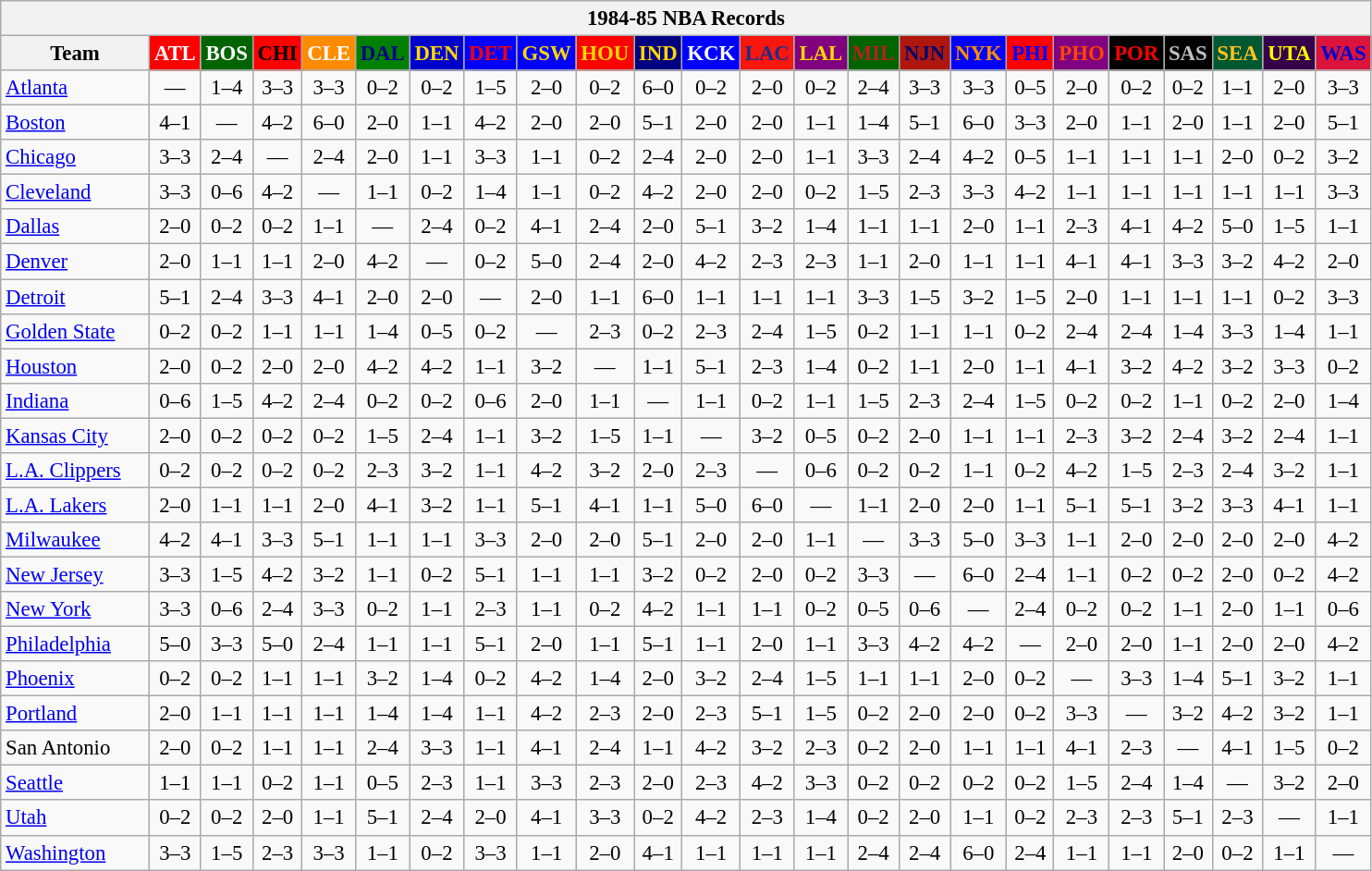<table class="wikitable" style="font-size:95%; text-align:center;">
<tr>
<th colspan=24>1984-85 NBA Records</th>
</tr>
<tr>
<th width=100>Team</th>
<th style="background:#FF0000;color:#FFFFFF;width=35">ATL</th>
<th style="background:#006400;color:#FFFFFF;width=35">BOS</th>
<th style="background:#FF0000;color:#000000;width=35">CHI</th>
<th style="background:#FF8C00;color:#FFFFFF;width=35">CLE</th>
<th style="background:#008000;color:#00008B;width=35">DAL</th>
<th style="background:#0000CD;color:#FFD700;width=35">DEN</th>
<th style="background:#0000FF;color:#FF0000;width=35">DET</th>
<th style="background:#0000FF;color:#FFD700;width=35">GSW</th>
<th style="background:#FF0000;color:#FFD700;width=35">HOU</th>
<th style="background:#000080;color:#FFD700;width=35">IND</th>
<th style="background:#0000FF;color:#FFFFFF;width=35">KCK</th>
<th style="background:#F9160D;color:#1A2E8B;width=35">LAC</th>
<th style="background:#800080;color:#FFD700;width=35">LAL</th>
<th style="background:#006400;color:#B22222;width=35">MIL</th>
<th style="background:#B0170C;color:#00056D;width=35">NJN</th>
<th style="background:#0000FF;color:#FF8C00;width=35">NYK</th>
<th style="background:#FF0000;color:#0000FF;width=35">PHI</th>
<th style="background:#800080;color:#FF4500;width=35">PHO</th>
<th style="background:#000000;color:#FF0000;width=35">POR</th>
<th style="background:#000000;color:#C0C0C0;width=35">SAS</th>
<th style="background:#005831;color:#FFC322;width=35">SEA</th>
<th style="background:#36004A;color:#FFFF00;width=35">UTA</th>
<th style="background:#DC143C;color:#0000CD;width=35">WAS</th>
</tr>
<tr>
<td style="text-align:left;"><a href='#'>Atlanta</a></td>
<td>—</td>
<td>1–4</td>
<td>3–3</td>
<td>3–3</td>
<td>0–2</td>
<td>0–2</td>
<td>1–5</td>
<td>2–0</td>
<td>0–2</td>
<td>6–0</td>
<td>0–2</td>
<td>2–0</td>
<td>0–2</td>
<td>2–4</td>
<td>3–3</td>
<td>3–3</td>
<td>0–5</td>
<td>2–0</td>
<td>0–2</td>
<td>0–2</td>
<td>1–1</td>
<td>2–0</td>
<td>3–3</td>
</tr>
<tr>
<td style="text-align:left;"><a href='#'>Boston</a></td>
<td>4–1</td>
<td>—</td>
<td>4–2</td>
<td>6–0</td>
<td>2–0</td>
<td>1–1</td>
<td>4–2</td>
<td>2–0</td>
<td>2–0</td>
<td>5–1</td>
<td>2–0</td>
<td>2–0</td>
<td>1–1</td>
<td>1–4</td>
<td>5–1</td>
<td>6–0</td>
<td>3–3</td>
<td>2–0</td>
<td>1–1</td>
<td>2–0</td>
<td>1–1</td>
<td>2–0</td>
<td>5–1</td>
</tr>
<tr>
<td style="text-align:left;"><a href='#'>Chicago</a></td>
<td>3–3</td>
<td>2–4</td>
<td>—</td>
<td>2–4</td>
<td>2–0</td>
<td>1–1</td>
<td>3–3</td>
<td>1–1</td>
<td>0–2</td>
<td>2–4</td>
<td>2–0</td>
<td>2–0</td>
<td>1–1</td>
<td>3–3</td>
<td>2–4</td>
<td>4–2</td>
<td>0–5</td>
<td>1–1</td>
<td>1–1</td>
<td>1–1</td>
<td>2–0</td>
<td>0–2</td>
<td>3–2</td>
</tr>
<tr>
<td style="text-align:left;"><a href='#'>Cleveland</a></td>
<td>3–3</td>
<td>0–6</td>
<td>4–2</td>
<td>—</td>
<td>1–1</td>
<td>0–2</td>
<td>1–4</td>
<td>1–1</td>
<td>0–2</td>
<td>4–2</td>
<td>2–0</td>
<td>2–0</td>
<td>0–2</td>
<td>1–5</td>
<td>2–3</td>
<td>3–3</td>
<td>4–2</td>
<td>1–1</td>
<td>1–1</td>
<td>1–1</td>
<td>1–1</td>
<td>1–1</td>
<td>3–3</td>
</tr>
<tr>
<td style="text-align:left;"><a href='#'>Dallas</a></td>
<td>2–0</td>
<td>0–2</td>
<td>0–2</td>
<td>1–1</td>
<td>—</td>
<td>2–4</td>
<td>0–2</td>
<td>4–1</td>
<td>2–4</td>
<td>2–0</td>
<td>5–1</td>
<td>3–2</td>
<td>1–4</td>
<td>1–1</td>
<td>1–1</td>
<td>2–0</td>
<td>1–1</td>
<td>2–3</td>
<td>4–1</td>
<td>4–2</td>
<td>5–0</td>
<td>1–5</td>
<td>1–1</td>
</tr>
<tr>
<td style="text-align:left;"><a href='#'>Denver</a></td>
<td>2–0</td>
<td>1–1</td>
<td>1–1</td>
<td>2–0</td>
<td>4–2</td>
<td>—</td>
<td>0–2</td>
<td>5–0</td>
<td>2–4</td>
<td>2–0</td>
<td>4–2</td>
<td>2–3</td>
<td>2–3</td>
<td>1–1</td>
<td>2–0</td>
<td>1–1</td>
<td>1–1</td>
<td>4–1</td>
<td>4–1</td>
<td>3–3</td>
<td>3–2</td>
<td>4–2</td>
<td>2–0</td>
</tr>
<tr>
<td style="text-align:left;"><a href='#'>Detroit</a></td>
<td>5–1</td>
<td>2–4</td>
<td>3–3</td>
<td>4–1</td>
<td>2–0</td>
<td>2–0</td>
<td>—</td>
<td>2–0</td>
<td>1–1</td>
<td>6–0</td>
<td>1–1</td>
<td>1–1</td>
<td>1–1</td>
<td>3–3</td>
<td>1–5</td>
<td>3–2</td>
<td>1–5</td>
<td>2–0</td>
<td>1–1</td>
<td>1–1</td>
<td>1–1</td>
<td>0–2</td>
<td>3–3</td>
</tr>
<tr>
<td style="text-align:left;"><a href='#'>Golden State</a></td>
<td>0–2</td>
<td>0–2</td>
<td>1–1</td>
<td>1–1</td>
<td>1–4</td>
<td>0–5</td>
<td>0–2</td>
<td>—</td>
<td>2–3</td>
<td>0–2</td>
<td>2–3</td>
<td>2–4</td>
<td>1–5</td>
<td>0–2</td>
<td>1–1</td>
<td>1–1</td>
<td>0–2</td>
<td>2–4</td>
<td>2–4</td>
<td>1–4</td>
<td>3–3</td>
<td>1–4</td>
<td>1–1</td>
</tr>
<tr>
<td style="text-align:left;"><a href='#'>Houston</a></td>
<td>2–0</td>
<td>0–2</td>
<td>2–0</td>
<td>2–0</td>
<td>4–2</td>
<td>4–2</td>
<td>1–1</td>
<td>3–2</td>
<td>—</td>
<td>1–1</td>
<td>5–1</td>
<td>2–3</td>
<td>1–4</td>
<td>0–2</td>
<td>1–1</td>
<td>2–0</td>
<td>1–1</td>
<td>4–1</td>
<td>3–2</td>
<td>4–2</td>
<td>3–2</td>
<td>3–3</td>
<td>0–2</td>
</tr>
<tr>
<td style="text-align:left;"><a href='#'>Indiana</a></td>
<td>0–6</td>
<td>1–5</td>
<td>4–2</td>
<td>2–4</td>
<td>0–2</td>
<td>0–2</td>
<td>0–6</td>
<td>2–0</td>
<td>1–1</td>
<td>—</td>
<td>1–1</td>
<td>0–2</td>
<td>1–1</td>
<td>1–5</td>
<td>2–3</td>
<td>2–4</td>
<td>1–5</td>
<td>0–2</td>
<td>0–2</td>
<td>1–1</td>
<td>0–2</td>
<td>2–0</td>
<td>1–4</td>
</tr>
<tr>
<td style="text-align:left;"><a href='#'>Kansas City</a></td>
<td>2–0</td>
<td>0–2</td>
<td>0–2</td>
<td>0–2</td>
<td>1–5</td>
<td>2–4</td>
<td>1–1</td>
<td>3–2</td>
<td>1–5</td>
<td>1–1</td>
<td>—</td>
<td>3–2</td>
<td>0–5</td>
<td>0–2</td>
<td>2–0</td>
<td>1–1</td>
<td>1–1</td>
<td>2–3</td>
<td>3–2</td>
<td>2–4</td>
<td>3–2</td>
<td>2–4</td>
<td>1–1</td>
</tr>
<tr>
<td style="text-align:left;"><a href='#'>L.A. Clippers</a></td>
<td>0–2</td>
<td>0–2</td>
<td>0–2</td>
<td>0–2</td>
<td>2–3</td>
<td>3–2</td>
<td>1–1</td>
<td>4–2</td>
<td>3–2</td>
<td>2–0</td>
<td>2–3</td>
<td>—</td>
<td>0–6</td>
<td>0–2</td>
<td>0–2</td>
<td>1–1</td>
<td>0–2</td>
<td>4–2</td>
<td>1–5</td>
<td>2–3</td>
<td>2–4</td>
<td>3–2</td>
<td>1–1</td>
</tr>
<tr>
<td style="text-align:left;"><a href='#'>L.A. Lakers</a></td>
<td>2–0</td>
<td>1–1</td>
<td>1–1</td>
<td>2–0</td>
<td>4–1</td>
<td>3–2</td>
<td>1–1</td>
<td>5–1</td>
<td>4–1</td>
<td>1–1</td>
<td>5–0</td>
<td>6–0</td>
<td>—</td>
<td>1–1</td>
<td>2–0</td>
<td>2–0</td>
<td>1–1</td>
<td>5–1</td>
<td>5–1</td>
<td>3–2</td>
<td>3–3</td>
<td>4–1</td>
<td>1–1</td>
</tr>
<tr>
<td style="text-align:left;"><a href='#'>Milwaukee</a></td>
<td>4–2</td>
<td>4–1</td>
<td>3–3</td>
<td>5–1</td>
<td>1–1</td>
<td>1–1</td>
<td>3–3</td>
<td>2–0</td>
<td>2–0</td>
<td>5–1</td>
<td>2–0</td>
<td>2–0</td>
<td>1–1</td>
<td>—</td>
<td>3–3</td>
<td>5–0</td>
<td>3–3</td>
<td>1–1</td>
<td>2–0</td>
<td>2–0</td>
<td>2–0</td>
<td>2–0</td>
<td>4–2</td>
</tr>
<tr>
<td style="text-align:left;"><a href='#'>New Jersey</a></td>
<td>3–3</td>
<td>1–5</td>
<td>4–2</td>
<td>3–2</td>
<td>1–1</td>
<td>0–2</td>
<td>5–1</td>
<td>1–1</td>
<td>1–1</td>
<td>3–2</td>
<td>0–2</td>
<td>2–0</td>
<td>0–2</td>
<td>3–3</td>
<td>—</td>
<td>6–0</td>
<td>2–4</td>
<td>1–1</td>
<td>0–2</td>
<td>0–2</td>
<td>2–0</td>
<td>0–2</td>
<td>4–2</td>
</tr>
<tr>
<td style="text-align:left;"><a href='#'>New York</a></td>
<td>3–3</td>
<td>0–6</td>
<td>2–4</td>
<td>3–3</td>
<td>0–2</td>
<td>1–1</td>
<td>2–3</td>
<td>1–1</td>
<td>0–2</td>
<td>4–2</td>
<td>1–1</td>
<td>1–1</td>
<td>0–2</td>
<td>0–5</td>
<td>0–6</td>
<td>—</td>
<td>2–4</td>
<td>0–2</td>
<td>0–2</td>
<td>1–1</td>
<td>2–0</td>
<td>1–1</td>
<td>0–6</td>
</tr>
<tr>
<td style="text-align:left;"><a href='#'>Philadelphia</a></td>
<td>5–0</td>
<td>3–3</td>
<td>5–0</td>
<td>2–4</td>
<td>1–1</td>
<td>1–1</td>
<td>5–1</td>
<td>2–0</td>
<td>1–1</td>
<td>5–1</td>
<td>1–1</td>
<td>2–0</td>
<td>1–1</td>
<td>3–3</td>
<td>4–2</td>
<td>4–2</td>
<td>—</td>
<td>2–0</td>
<td>2–0</td>
<td>1–1</td>
<td>2–0</td>
<td>2–0</td>
<td>4–2</td>
</tr>
<tr>
<td style="text-align:left;"><a href='#'>Phoenix</a></td>
<td>0–2</td>
<td>0–2</td>
<td>1–1</td>
<td>1–1</td>
<td>3–2</td>
<td>1–4</td>
<td>0–2</td>
<td>4–2</td>
<td>1–4</td>
<td>2–0</td>
<td>3–2</td>
<td>2–4</td>
<td>1–5</td>
<td>1–1</td>
<td>1–1</td>
<td>2–0</td>
<td>0–2</td>
<td>—</td>
<td>3–3</td>
<td>1–4</td>
<td>5–1</td>
<td>3–2</td>
<td>1–1</td>
</tr>
<tr>
<td style="text-align:left;"><a href='#'>Portland</a></td>
<td>2–0</td>
<td>1–1</td>
<td>1–1</td>
<td>1–1</td>
<td>1–4</td>
<td>1–4</td>
<td>1–1</td>
<td>4–2</td>
<td>2–3</td>
<td>2–0</td>
<td>2–3</td>
<td>5–1</td>
<td>1–5</td>
<td>0–2</td>
<td>2–0</td>
<td>2–0</td>
<td>0–2</td>
<td>3–3</td>
<td>—</td>
<td>3–2</td>
<td>4–2</td>
<td>3–2</td>
<td>1–1</td>
</tr>
<tr>
<td style="text-align:left;">San Antonio</td>
<td>2–0</td>
<td>0–2</td>
<td>1–1</td>
<td>1–1</td>
<td>2–4</td>
<td>3–3</td>
<td>1–1</td>
<td>4–1</td>
<td>2–4</td>
<td>1–1</td>
<td>4–2</td>
<td>3–2</td>
<td>2–3</td>
<td>0–2</td>
<td>2–0</td>
<td>1–1</td>
<td>1–1</td>
<td>4–1</td>
<td>2–3</td>
<td>—</td>
<td>4–1</td>
<td>1–5</td>
<td>0–2</td>
</tr>
<tr>
<td style="text-align:left;"><a href='#'>Seattle</a></td>
<td>1–1</td>
<td>1–1</td>
<td>0–2</td>
<td>1–1</td>
<td>0–5</td>
<td>2–3</td>
<td>1–1</td>
<td>3–3</td>
<td>2–3</td>
<td>2–0</td>
<td>2–3</td>
<td>4–2</td>
<td>3–3</td>
<td>0–2</td>
<td>0–2</td>
<td>0–2</td>
<td>0–2</td>
<td>1–5</td>
<td>2–4</td>
<td>1–4</td>
<td>—</td>
<td>3–2</td>
<td>2–0</td>
</tr>
<tr>
<td style="text-align:left;"><a href='#'>Utah</a></td>
<td>0–2</td>
<td>0–2</td>
<td>2–0</td>
<td>1–1</td>
<td>5–1</td>
<td>2–4</td>
<td>2–0</td>
<td>4–1</td>
<td>3–3</td>
<td>0–2</td>
<td>4–2</td>
<td>2–3</td>
<td>1–4</td>
<td>0–2</td>
<td>2–0</td>
<td>1–1</td>
<td>0–2</td>
<td>2–3</td>
<td>2–3</td>
<td>5–1</td>
<td>2–3</td>
<td>—</td>
<td>1–1</td>
</tr>
<tr>
<td style="text-align:left;"><a href='#'>Washington</a></td>
<td>3–3</td>
<td>1–5</td>
<td>2–3</td>
<td>3–3</td>
<td>1–1</td>
<td>0–2</td>
<td>3–3</td>
<td>1–1</td>
<td>2–0</td>
<td>4–1</td>
<td>1–1</td>
<td>1–1</td>
<td>1–1</td>
<td>2–4</td>
<td>2–4</td>
<td>6–0</td>
<td>2–4</td>
<td>1–1</td>
<td>1–1</td>
<td>2–0</td>
<td>0–2</td>
<td>1–1</td>
<td>—</td>
</tr>
</table>
